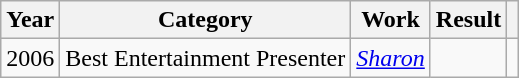<table class="wikitable sortable">
<tr>
<th>Year</th>
<th>Category</th>
<th>Work</th>
<th>Result</th>
<th></th>
</tr>
<tr>
<td>2006</td>
<td>Best Entertainment Presenter</td>
<td><em><a href='#'>Sharon</a></em></td>
<td></td>
<td></td>
</tr>
</table>
